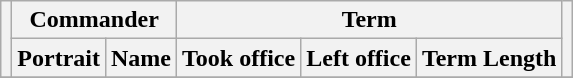<table class="wikitable sortable" style="text-align:center;">
<tr>
<th rowspan=2></th>
<th colspan=2>Commander</th>
<th colspan=3>Term</th>
<th rowspan=2></th>
</tr>
<tr>
<th>Portrait</th>
<th>Name</th>
<th>Took office</th>
<th>Left office</th>
<th>Term Length</th>
</tr>
<tr>
</tr>
</table>
